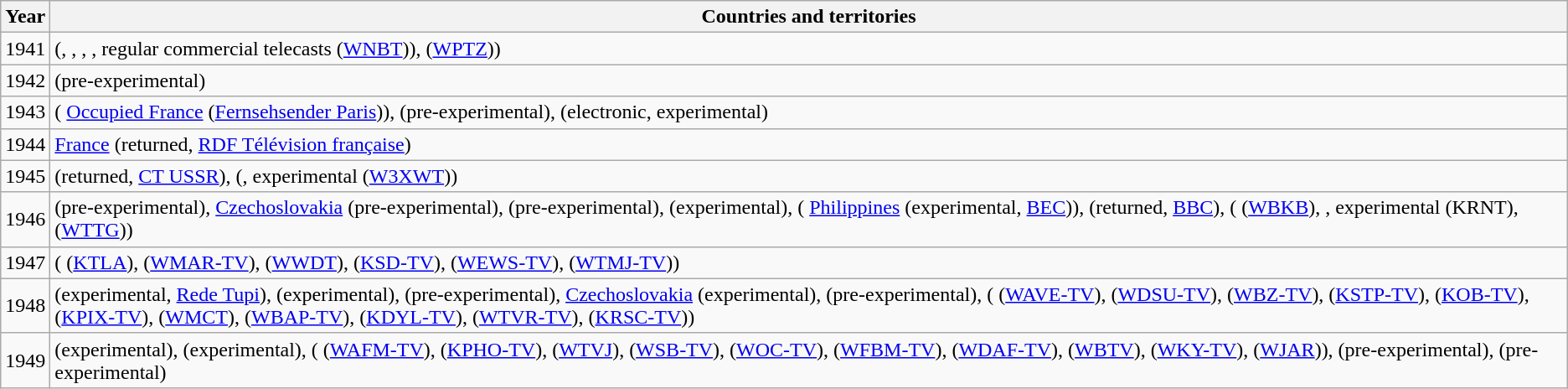<table class="wikitable">
<tr>
<th>Year</th>
<th>Countries and territories</th>
</tr>
<tr>
<td>1941</td>
<td> (, , , , regular commercial telecasts (<a href='#'>WNBT</a>)),  (<a href='#'>WPTZ</a>))</td>
</tr>
<tr>
<td>1942</td>
<td> (pre-experimental)</td>
</tr>
<tr>
<td>1943</td>
<td> ( <a href='#'>Occupied France</a> (<a href='#'>Fernsehsender Paris</a>)),  (pre-experimental),  (electronic, experimental)</td>
</tr>
<tr>
<td>1944</td>
<td> <a href='#'>France</a> (returned, <a href='#'>RDF Télévision française</a>)</td>
</tr>
<tr>
<td>1945</td>
<td> (returned, <a href='#'>CT USSR</a>),  (, experimental (<a href='#'>W3XWT</a>))</td>
</tr>
<tr>
<td>1946</td>
<td> (pre-experimental),  <a href='#'>Czechoslovakia</a> (pre-experimental),  (pre-experimental),  (experimental),  ( <a href='#'>Philippines</a> (experimental, <a href='#'>BEC</a>)),  (returned, <a href='#'>BBC</a>),  ( (<a href='#'>WBKB</a>), , experimental (KRNT),  (<a href='#'>WTTG</a>))</td>
</tr>
<tr>
<td>1947</td>
<td> ( (<a href='#'>KTLA</a>),  (<a href='#'>WMAR-TV</a>),  (<a href='#'>WWDT</a>),  (<a href='#'>KSD-TV</a>),  (<a href='#'>WEWS-TV</a>),  (<a href='#'>WTMJ-TV</a>))</td>
</tr>
<tr>
<td>1948</td>
<td> (experimental, <a href='#'>Rede Tupi</a>),  (experimental),  (pre-experimental),  <a href='#'>Czechoslovakia</a> (experimental),  (pre-experimental),  ( (<a href='#'>WAVE-TV</a>),  (<a href='#'>WDSU-TV</a>),  (<a href='#'>WBZ-TV</a>),  (<a href='#'>KSTP-TV</a>),  (<a href='#'>KOB-TV</a>),  (<a href='#'>KPIX-TV</a>),  (<a href='#'>WMCT</a>),  (<a href='#'>WBAP-TV</a>),  (<a href='#'>KDYL-TV</a>),  (<a href='#'>WTVR-TV</a>),  (<a href='#'>KRSC-TV</a>))</td>
</tr>
<tr>
<td>1949</td>
<td> (experimental),  (experimental),  ( (<a href='#'>WAFM-TV</a>),  (<a href='#'>KPHO-TV</a>),  (<a href='#'>WTVJ</a>),  (<a href='#'>WSB-TV</a>),  (<a href='#'>WOC-TV</a>),  (<a href='#'>WFBM-TV</a>),   (<a href='#'>WDAF-TV</a>),  (<a href='#'>WBTV</a>),  (<a href='#'>WKY-TV</a>),  (<a href='#'>WJAR</a>)),  (pre-experimental),  (pre-experimental)</td>
</tr>
</table>
